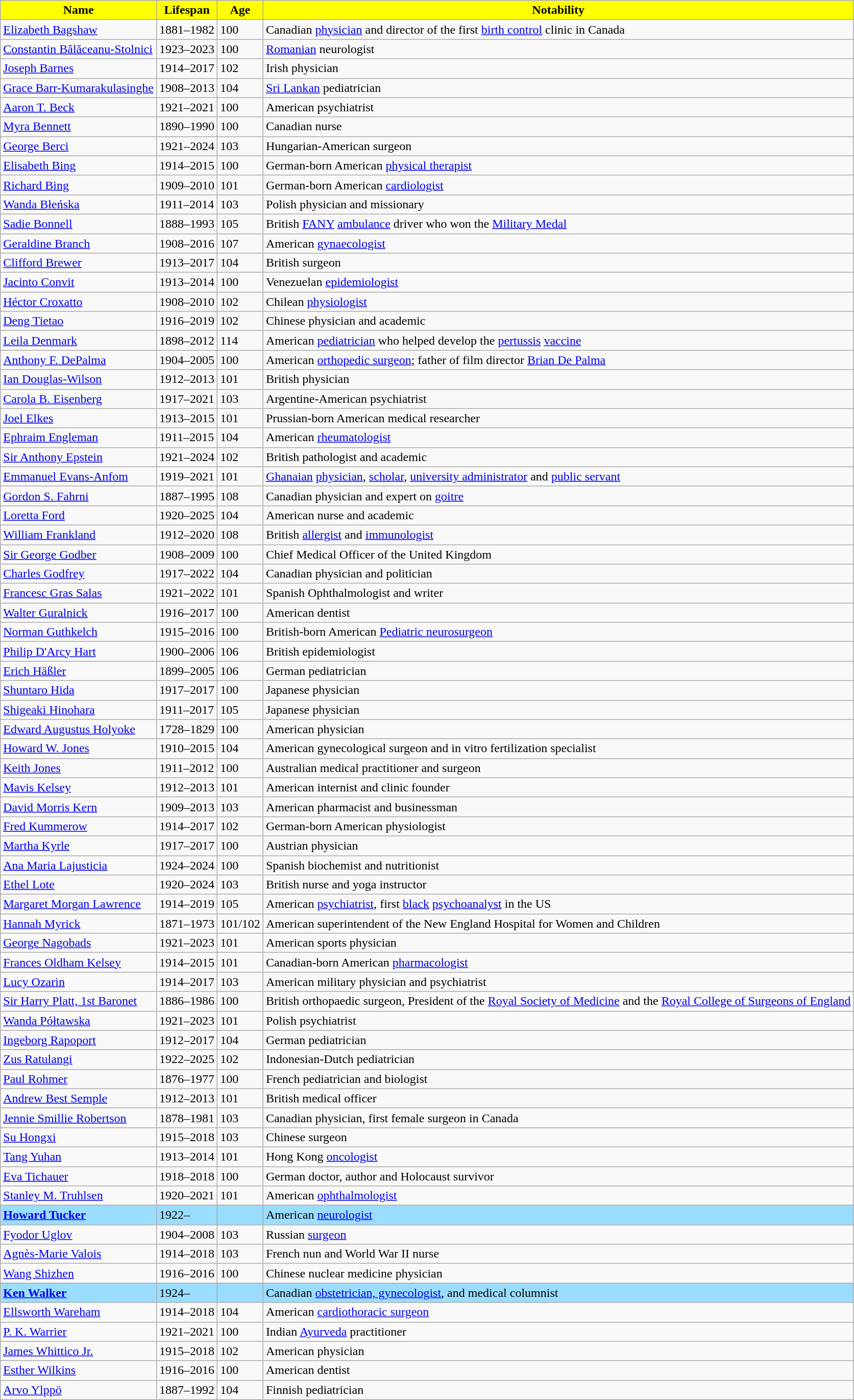<table class="wikitable sortable">
<tr>
<th style="background-color:yellow;">Name</th>
<th style="background-color:yellow;">Lifespan</th>
<th style="background-color:yellow;">Age</th>
<th style="background-color:yellow;">Notability</th>
</tr>
<tr>
<td><a href='#'>Elizabeth Bagshaw</a></td>
<td>1881–1982</td>
<td>100</td>
<td>Canadian <a href='#'>physician</a> and director of the first <a href='#'>birth control</a> clinic in Canada</td>
</tr>
<tr>
<td><a href='#'>Constantin Bălăceanu-Stolnici</a></td>
<td>1923–2023</td>
<td>100</td>
<td><a href='#'>Romanian</a> neurologist</td>
</tr>
<tr>
<td><a href='#'>Joseph Barnes</a></td>
<td>1914–2017</td>
<td>102</td>
<td>Irish physician</td>
</tr>
<tr>
<td><a href='#'>Grace Barr-Kumarakulasinghe</a></td>
<td>1908–2013</td>
<td>104</td>
<td><a href='#'>Sri Lankan</a> pediatrician</td>
</tr>
<tr>
<td><a href='#'>Aaron T. Beck</a></td>
<td>1921–2021</td>
<td>100</td>
<td>American psychiatrist</td>
</tr>
<tr>
<td><a href='#'>Myra Bennett</a></td>
<td>1890–1990</td>
<td>100</td>
<td>Canadian nurse</td>
</tr>
<tr>
<td><a href='#'>George Berci</a></td>
<td>1921–2024</td>
<td>103</td>
<td>Hungarian-American surgeon</td>
</tr>
<tr>
<td><a href='#'>Elisabeth Bing</a></td>
<td>1914–2015</td>
<td>100</td>
<td>German-born American <a href='#'>physical therapist</a></td>
</tr>
<tr>
<td><a href='#'>Richard Bing</a></td>
<td>1909–2010</td>
<td>101</td>
<td>German-born American <a href='#'>cardiologist</a></td>
</tr>
<tr>
<td><a href='#'>Wanda Błeńska</a></td>
<td>1911–2014</td>
<td>103</td>
<td>Polish physician and missionary</td>
</tr>
<tr>
<td><a href='#'>Sadie Bonnell</a></td>
<td>1888–1993</td>
<td>105</td>
<td>British <a href='#'>FANY</a> <a href='#'>ambulance</a> driver who won the <a href='#'>Military Medal</a></td>
</tr>
<tr>
<td><a href='#'>Geraldine Branch</a></td>
<td>1908–2016</td>
<td>107</td>
<td>American <a href='#'>gynaecologist</a></td>
</tr>
<tr>
<td><a href='#'>Clifford Brewer</a></td>
<td>1913–2017</td>
<td>104</td>
<td>British surgeon</td>
</tr>
<tr>
<td><a href='#'>Jacinto Convit</a></td>
<td>1913–2014</td>
<td>100</td>
<td>Venezuelan <a href='#'>epidemiologist</a></td>
</tr>
<tr>
<td><a href='#'>Héctor Croxatto</a></td>
<td>1908–2010</td>
<td>102</td>
<td>Chilean <a href='#'>physiologist</a></td>
</tr>
<tr>
<td><a href='#'>Deng Tietao</a></td>
<td>1916–2019</td>
<td>102</td>
<td>Chinese physician and academic</td>
</tr>
<tr>
<td><a href='#'>Leila Denmark</a></td>
<td>1898–2012</td>
<td>114</td>
<td>American <a href='#'>pediatrician</a> who helped develop the <a href='#'>pertussis</a> <a href='#'>vaccine</a></td>
</tr>
<tr>
<td><a href='#'>Anthony F. DePalma</a></td>
<td>1904–2005</td>
<td>100</td>
<td>American <a href='#'>orthopedic surgeon</a>; father of film director <a href='#'>Brian De Palma</a></td>
</tr>
<tr>
<td><a href='#'>Ian Douglas-Wilson</a></td>
<td>1912–2013</td>
<td>101</td>
<td>British physician</td>
</tr>
<tr>
<td><a href='#'>Carola B. Eisenberg</a></td>
<td>1917–2021</td>
<td>103</td>
<td>Argentine-American psychiatrist</td>
</tr>
<tr>
<td><a href='#'>Joel Elkes</a></td>
<td>1913–2015</td>
<td>101</td>
<td>Prussian-born American medical researcher</td>
</tr>
<tr>
<td><a href='#'>Ephraim Engleman</a></td>
<td>1911–2015</td>
<td>104</td>
<td>American <a href='#'>rheumatologist</a></td>
</tr>
<tr>
<td><a href='#'>Sir Anthony Epstein</a></td>
<td>1921–2024</td>
<td>102</td>
<td>British pathologist and academic</td>
</tr>
<tr>
<td><a href='#'>Emmanuel Evans-Anfom</a></td>
<td>1919–2021</td>
<td>101</td>
<td><a href='#'>Ghanaian</a> <a href='#'>physician</a>, <a href='#'>scholar</a>, <a href='#'>university administrator</a> and <a href='#'>public servant</a></td>
</tr>
<tr>
<td><a href='#'>Gordon S. Fahrni</a></td>
<td>1887–1995</td>
<td>108</td>
<td>Canadian physician and expert on <a href='#'>goitre</a></td>
</tr>
<tr>
<td><a href='#'>Loretta Ford</a></td>
<td>1920–2025</td>
<td>104</td>
<td>American nurse and academic</td>
</tr>
<tr>
<td><a href='#'>William Frankland</a></td>
<td>1912–2020</td>
<td>108</td>
<td>British <a href='#'>allergist</a> and <a href='#'>immunologist</a></td>
</tr>
<tr>
<td><a href='#'>Sir George Godber</a></td>
<td>1908–2009</td>
<td>100</td>
<td>Chief Medical Officer of the United Kingdom</td>
</tr>
<tr>
<td><a href='#'>Charles Godfrey</a></td>
<td>1917–2022</td>
<td>104</td>
<td>Canadian physician and politician</td>
</tr>
<tr>
<td><a href='#'>Francesc Gras Salas</a></td>
<td>1921–2022</td>
<td>101</td>
<td>Spanish Ophthalmologist and writer</td>
</tr>
<tr>
<td><a href='#'>Walter Guralnick</a></td>
<td>1916–2017</td>
<td>100</td>
<td>American dentist</td>
</tr>
<tr>
<td><a href='#'>Norman Guthkelch</a></td>
<td>1915–2016</td>
<td>100</td>
<td>British-born American <a href='#'>Pediatric neurosurgeon</a></td>
</tr>
<tr>
<td><a href='#'>Philip D'Arcy Hart</a></td>
<td>1900–2006</td>
<td>106</td>
<td>British epidemiologist</td>
</tr>
<tr>
<td><a href='#'>Erich Häßler</a></td>
<td>1899–2005</td>
<td>106</td>
<td>German pediatrician</td>
</tr>
<tr>
<td><a href='#'>Shuntaro Hida</a></td>
<td>1917–2017</td>
<td>100</td>
<td>Japanese physician</td>
</tr>
<tr>
<td><a href='#'>Shigeaki Hinohara</a></td>
<td>1911–2017</td>
<td>105</td>
<td>Japanese physician</td>
</tr>
<tr>
<td><a href='#'>Edward Augustus Holyoke</a></td>
<td>1728–1829</td>
<td>100</td>
<td>American physician</td>
</tr>
<tr>
<td><a href='#'>Howard W. Jones</a></td>
<td>1910–2015</td>
<td>104</td>
<td>American gynecological surgeon and in vitro fertilization specialist</td>
</tr>
<tr>
<td><a href='#'>Keith Jones</a></td>
<td>1911–2012</td>
<td>100</td>
<td>Australian medical practitioner and surgeon</td>
</tr>
<tr>
<td><a href='#'>Mavis Kelsey</a></td>
<td>1912–2013</td>
<td>101</td>
<td>American internist and clinic founder</td>
</tr>
<tr>
<td><a href='#'>David Morris Kern</a></td>
<td>1909–2013</td>
<td>103</td>
<td>American pharmacist and businessman</td>
</tr>
<tr>
<td><a href='#'>Fred Kummerow</a></td>
<td>1914–2017</td>
<td>102</td>
<td>German-born American physiologist</td>
</tr>
<tr>
<td><a href='#'>Martha Kyrle</a></td>
<td>1917–2017</td>
<td>100</td>
<td>Austrian physician</td>
</tr>
<tr>
<td><a href='#'>Ana Maria Lajusticia</a></td>
<td>1924–2024</td>
<td>100</td>
<td>Spanish biochemist and nutritionist</td>
</tr>
<tr>
<td><a href='#'>Ethel Lote</a></td>
<td>1920–2024</td>
<td>103</td>
<td>British nurse and yoga instructor</td>
</tr>
<tr>
<td><a href='#'>Margaret Morgan Lawrence</a></td>
<td>1914–2019</td>
<td>105</td>
<td>American <a href='#'>psychiatrist</a>, first <a href='#'>black</a> <a href='#'>psychoanalyst</a> in the US</td>
</tr>
<tr>
<td><a href='#'>Hannah Myrick</a></td>
<td>1871–1973</td>
<td>101/102</td>
<td>American superintendent of the New England Hospital for Women and Children</td>
</tr>
<tr>
<td><a href='#'>George Nagobads</a></td>
<td>1921–2023</td>
<td>101</td>
<td>American sports physician</td>
</tr>
<tr>
<td><a href='#'>Frances Oldham Kelsey</a></td>
<td>1914–2015</td>
<td>101</td>
<td>Canadian-born American <a href='#'>pharmacologist</a></td>
</tr>
<tr>
<td><a href='#'>Lucy Ozarin</a></td>
<td>1914–2017</td>
<td>103</td>
<td>American military physician and psychiatrist</td>
</tr>
<tr>
<td><a href='#'>Sir Harry Platt, 1st Baronet</a></td>
<td>1886–1986</td>
<td>100</td>
<td>British orthopaedic surgeon, President of the <a href='#'>Royal Society of Medicine</a> and the <a href='#'>Royal College of Surgeons of England</a></td>
</tr>
<tr>
<td><a href='#'>Wanda Półtawska</a></td>
<td>1921–2023</td>
<td>101</td>
<td>Polish psychiatrist</td>
</tr>
<tr>
<td><a href='#'>Ingeborg Rapoport</a></td>
<td>1912–2017</td>
<td>104</td>
<td>German pediatrician</td>
</tr>
<tr>
<td><a href='#'>Zus Ratulangi</a></td>
<td>1922–2025</td>
<td>102</td>
<td>Indonesian-Dutch pediatrician</td>
</tr>
<tr>
<td><a href='#'>Paul Rohmer</a></td>
<td>1876–1977</td>
<td>100</td>
<td>French pediatrician and biologist</td>
</tr>
<tr>
<td><a href='#'>Andrew Best Semple</a></td>
<td>1912–2013</td>
<td>101</td>
<td>British medical officer</td>
</tr>
<tr>
<td><a href='#'>Jennie Smillie Robertson</a></td>
<td>1878–1981</td>
<td>103</td>
<td>Canadian physician, first female surgeon in Canada</td>
</tr>
<tr>
<td><a href='#'>Su Hongxi</a></td>
<td>1915–2018</td>
<td>103</td>
<td>Chinese surgeon</td>
</tr>
<tr>
<td><a href='#'>Tang Yuhan</a></td>
<td>1913–2014</td>
<td>101</td>
<td>Hong Kong <a href='#'>oncologist</a></td>
</tr>
<tr>
<td><a href='#'>Eva Tichauer</a></td>
<td>1918–2018</td>
<td>100</td>
<td>German doctor, author and Holocaust survivor</td>
</tr>
<tr>
<td><a href='#'>Stanley M. Truhlsen</a></td>
<td>1920–2021</td>
<td>101</td>
<td>American <a href='#'>ophthalmologist</a></td>
</tr>
<tr style="background-color: #9BDDFF">
<td><strong><a href='#'>Howard Tucker</a></strong></td>
<td>1922–</td>
<td></td>
<td>American <a href='#'>neurologist</a></td>
</tr>
<tr>
<td><a href='#'>Fyodor Uglov</a></td>
<td>1904–2008</td>
<td>103</td>
<td>Russian <a href='#'>surgeon</a></td>
</tr>
<tr>
<td><a href='#'>Agnès-Marie Valois</a></td>
<td>1914–2018</td>
<td>103</td>
<td>French nun and World War II nurse</td>
</tr>
<tr>
<td><a href='#'>Wang Shizhen</a></td>
<td>1916–2016</td>
<td>100</td>
<td>Chinese nuclear medicine physician</td>
</tr>
<tr style="background-color: #9BDDFF">
<td><strong><a href='#'>Ken Walker</a></strong></td>
<td>1924–</td>
<td></td>
<td>Canadian <a href='#'>obstetrician, gynecologist</a>, and medical columnist</td>
</tr>
<tr>
<td><a href='#'>Ellsworth Wareham</a></td>
<td>1914–2018</td>
<td>104</td>
<td>American <a href='#'>cardiothoracic surgeon</a></td>
</tr>
<tr>
<td><a href='#'>P. K. Warrier</a></td>
<td>1921–2021</td>
<td>100</td>
<td>Indian <a href='#'>Ayurveda</a> practitioner</td>
</tr>
<tr>
<td><a href='#'>James Whittico Jr.</a></td>
<td>1915–2018</td>
<td>102</td>
<td>American physician</td>
</tr>
<tr>
<td><a href='#'>Esther Wilkins</a></td>
<td>1916–2016</td>
<td>100</td>
<td>American dentist</td>
</tr>
<tr>
<td><a href='#'>Arvo Ylppö</a></td>
<td>1887–1992</td>
<td>104</td>
<td>Finnish pediatrician</td>
</tr>
</table>
